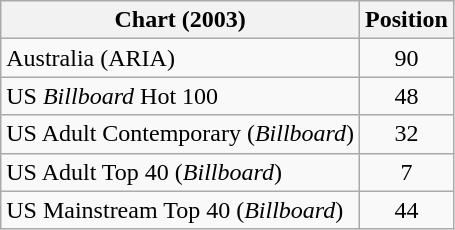<table class="wikitable sortable">
<tr>
<th>Chart (2003)</th>
<th>Position</th>
</tr>
<tr>
<td>Australia (ARIA)</td>
<td style="text-align:center">90</td>
</tr>
<tr>
<td>US <em>Billboard</em> Hot 100</td>
<td style="text-align:center">48</td>
</tr>
<tr>
<td>US Adult Contemporary (<em>Billboard</em>)</td>
<td style="text-align:center">32</td>
</tr>
<tr>
<td>US Adult Top 40 (<em>Billboard</em>)</td>
<td style="text-align:center">7</td>
</tr>
<tr>
<td>US Mainstream Top 40 (<em>Billboard</em>)</td>
<td style="text-align:center">44</td>
</tr>
</table>
